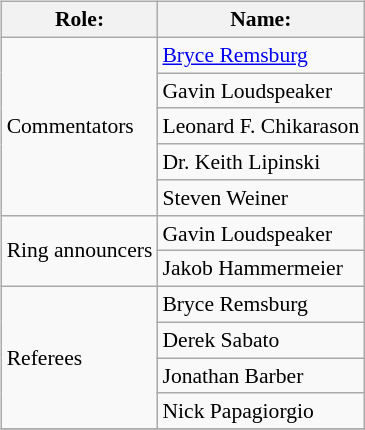<table class=wikitable style="font-size:90%; margin: 0.5em 0 0.5em 1em; float: right; clear: right;">
<tr>
<th>Role:</th>
<th>Name:</th>
</tr>
<tr>
<td rowspan=5>Commentators</td>
<td><a href='#'>Bryce Remsburg</a></td>
</tr>
<tr>
<td>Gavin Loudspeaker</td>
</tr>
<tr>
<td>Leonard F. Chikarason</td>
</tr>
<tr>
<td>Dr. Keith Lipinski </td>
</tr>
<tr>
<td>Steven Weiner </td>
</tr>
<tr>
<td rowspan=2>Ring announcers</td>
<td>Gavin Loudspeaker</td>
</tr>
<tr>
<td>Jakob Hammermeier</td>
</tr>
<tr>
<td rowspan=4>Referees</td>
<td>Bryce Remsburg</td>
</tr>
<tr>
<td>Derek Sabato</td>
</tr>
<tr>
<td>Jonathan Barber</td>
</tr>
<tr>
<td>Nick Papagiorgio</td>
</tr>
<tr>
</tr>
</table>
